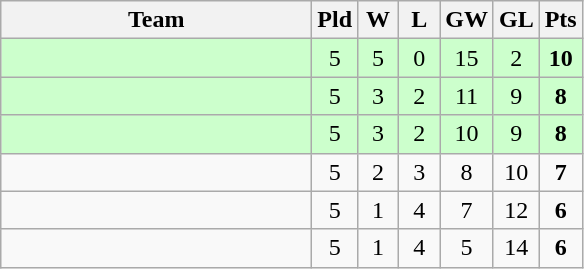<table class="wikitable" style="text-align:center">
<tr>
<th width=200>Team</th>
<th width=20>Pld</th>
<th width=20>W</th>
<th width=20>L</th>
<th width=20>GW</th>
<th width=20>GL</th>
<th width=20>Pts</th>
</tr>
<tr bgcolor=ccffcc>
<td style="text-align:left;"></td>
<td>5</td>
<td>5</td>
<td>0</td>
<td>15</td>
<td>2</td>
<td><strong>10</strong></td>
</tr>
<tr bgcolor=ccffcc>
<td style="text-align:left;"></td>
<td>5</td>
<td>3</td>
<td>2</td>
<td>11</td>
<td>9</td>
<td><strong>8</strong></td>
</tr>
<tr bgcolor=ccffcc>
<td style="text-align:left;"></td>
<td>5</td>
<td>3</td>
<td>2</td>
<td>10</td>
<td>9</td>
<td><strong>8</strong></td>
</tr>
<tr>
<td style="text-align:left;"></td>
<td>5</td>
<td>2</td>
<td>3</td>
<td>8</td>
<td>10</td>
<td><strong>7</strong></td>
</tr>
<tr>
<td style="text-align:left;"></td>
<td>5</td>
<td>1</td>
<td>4</td>
<td>7</td>
<td>12</td>
<td><strong>6</strong></td>
</tr>
<tr>
<td style="text-align:left;"></td>
<td>5</td>
<td>1</td>
<td>4</td>
<td>5</td>
<td>14</td>
<td><strong>6</strong></td>
</tr>
</table>
